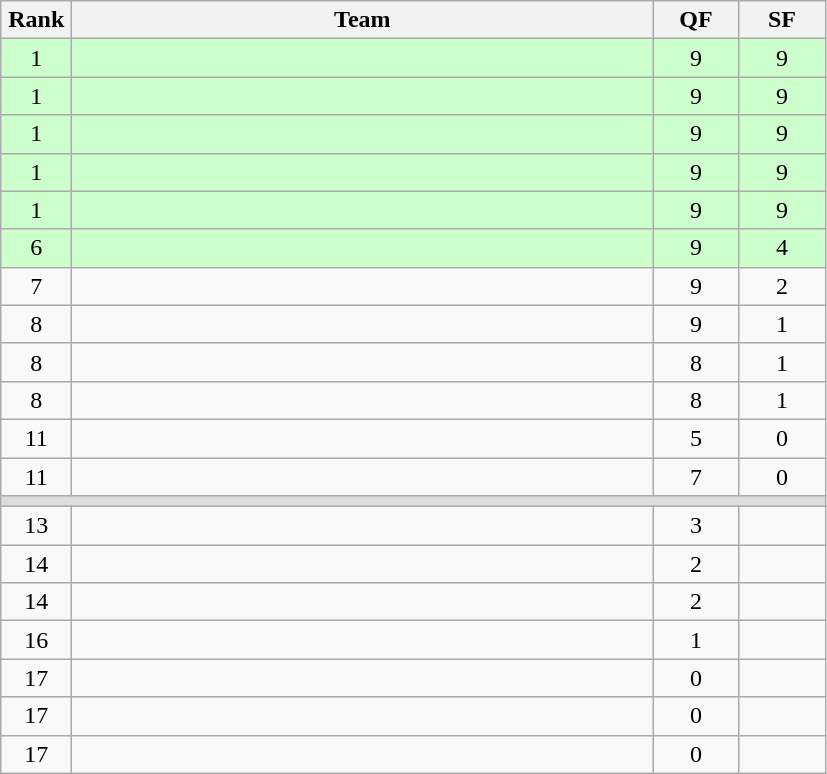<table class=wikitable style="text-align:center">
<tr>
<th width=40>Rank</th>
<th width=380>Team</th>
<th width=50>QF</th>
<th width=50>SF</th>
</tr>
<tr bgcolor="ccffcc">
<td>1</td>
<td align=left></td>
<td>9</td>
<td>9</td>
</tr>
<tr bgcolor="ccffcc">
<td>1</td>
<td align=left></td>
<td>9</td>
<td>9</td>
</tr>
<tr bgcolor="ccffcc">
<td>1</td>
<td align=left></td>
<td>9</td>
<td>9</td>
</tr>
<tr bgcolor="ccffcc">
<td>1</td>
<td align=left></td>
<td>9</td>
<td>9</td>
</tr>
<tr bgcolor="ccffcc">
<td>1</td>
<td align=left></td>
<td>9</td>
<td>9</td>
</tr>
<tr bgcolor="ccffcc">
<td>6</td>
<td align=left></td>
<td>9</td>
<td>4</td>
</tr>
<tr>
<td>7</td>
<td align=left></td>
<td>9</td>
<td>2</td>
</tr>
<tr>
<td>8</td>
<td align=left></td>
<td>9</td>
<td>1</td>
</tr>
<tr>
<td>8</td>
<td align=left></td>
<td>8</td>
<td>1</td>
</tr>
<tr>
<td>8</td>
<td align=left></td>
<td>8</td>
<td>1</td>
</tr>
<tr>
<td>11</td>
<td align=left></td>
<td>5</td>
<td>0</td>
</tr>
<tr>
<td>11</td>
<td align=left></td>
<td>7</td>
<td>0</td>
</tr>
<tr bgcolor=#DDDDDD>
<td colspan=4></td>
</tr>
<tr>
<td>13</td>
<td align=left></td>
<td>3</td>
<td></td>
</tr>
<tr>
<td>14</td>
<td align=left></td>
<td>2</td>
<td></td>
</tr>
<tr>
<td>14</td>
<td align=left></td>
<td>2</td>
<td></td>
</tr>
<tr>
<td>16</td>
<td align=left></td>
<td>1</td>
<td></td>
</tr>
<tr>
<td>17</td>
<td align=left></td>
<td>0</td>
<td></td>
</tr>
<tr>
<td>17</td>
<td align=left></td>
<td>0</td>
<td></td>
</tr>
<tr>
<td>17</td>
<td align=left></td>
<td>0</td>
<td></td>
</tr>
</table>
